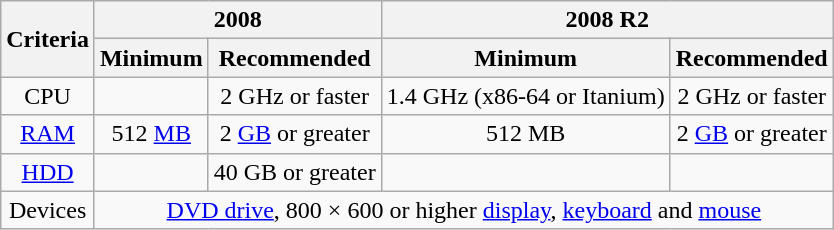<table class="wikitable" style="margin:auto; text-align:center;">
<tr>
<th rowspan=2>Criteria</th>
<th colspan=2>2008</th>
<th colspan=2>2008 R2</th>
</tr>
<tr>
<th>Minimum</th>
<th>Recommended</th>
<th>Minimum</th>
<th>Recommended</th>
</tr>
<tr>
<td>CPU</td>
<td></td>
<td>2 GHz or faster</td>
<td>1.4 GHz (x86-64 or Itanium)</td>
<td>2 GHz or faster</td>
</tr>
<tr>
<td><a href='#'>RAM</a></td>
<td>512 <a href='#'>MB</a></td>
<td>2 <a href='#'>GB</a> or greater</td>
<td>512 MB</td>
<td>2 <a href='#'>GB</a> or greater</td>
</tr>
<tr>
<td><a href='#'>HDD</a></td>
<td></td>
<td>40 GB or greater</td>
<td></td>
<td></td>
</tr>
<tr>
<td>Devices</td>
<td colspan = "4"><a href='#'>DVD drive</a>, 800 × 600 or higher <a href='#'>display</a>, <a href='#'>keyboard</a> and <a href='#'>mouse</a></td>
</tr>
</table>
